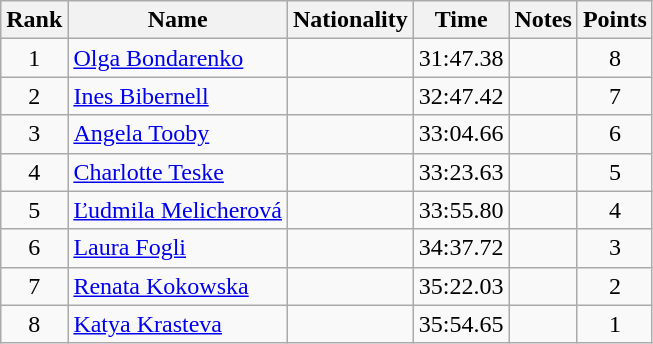<table class="wikitable sortable" style="text-align:center">
<tr>
<th>Rank</th>
<th>Name</th>
<th>Nationality</th>
<th>Time</th>
<th>Notes</th>
<th>Points</th>
</tr>
<tr>
<td>1</td>
<td align=left><a href='#'>Olga Bondarenko</a></td>
<td align=left></td>
<td>31:47.38</td>
<td></td>
<td>8</td>
</tr>
<tr>
<td>2</td>
<td align=left><a href='#'>Ines Bibernell</a></td>
<td align=left></td>
<td>32:47.42</td>
<td></td>
<td>7</td>
</tr>
<tr>
<td>3</td>
<td align=left><a href='#'>Angela Tooby</a></td>
<td align=left></td>
<td>33:04.66</td>
<td></td>
<td>6</td>
</tr>
<tr>
<td>4</td>
<td align=left><a href='#'>Charlotte Teske</a></td>
<td align=left></td>
<td>33:23.63</td>
<td></td>
<td>5</td>
</tr>
<tr>
<td>5</td>
<td align=left><a href='#'>Ľudmila Melicherová</a></td>
<td align=left></td>
<td>33:55.80</td>
<td></td>
<td>4</td>
</tr>
<tr>
<td>6</td>
<td align=left><a href='#'>Laura Fogli</a></td>
<td align=left></td>
<td>34:37.72</td>
<td></td>
<td>3</td>
</tr>
<tr>
<td>7</td>
<td align=left><a href='#'>Renata Kokowska</a></td>
<td align=left></td>
<td>35:22.03</td>
<td></td>
<td>2</td>
</tr>
<tr>
<td>8</td>
<td align=left><a href='#'>Katya Krasteva</a></td>
<td align=left></td>
<td>35:54.65</td>
<td></td>
<td>1</td>
</tr>
</table>
